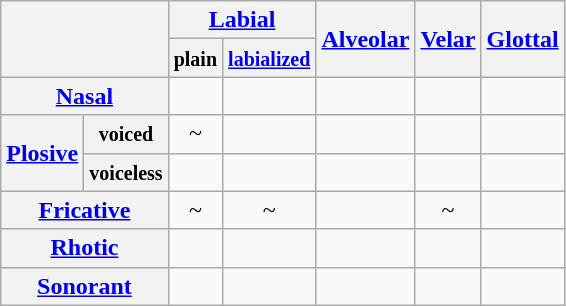<table class="wikitable" style="text-align: center">
<tr>
<th rowspan="2" colspan="2"></th>
<th colspan="2"><a href='#'>Labial</a></th>
<th rowspan="2"><a href='#'>Alveolar</a></th>
<th rowspan="2"><a href='#'>Velar</a></th>
<th rowspan="2"><a href='#'>Glottal</a></th>
</tr>
<tr>
<th><small>plain</small></th>
<th><small><a href='#'>labialized</a></small></th>
</tr>
<tr>
<th colspan="2"><a href='#'>Nasal</a></th>
<td></td>
<td> </td>
<td></td>
<td> </td>
<td></td>
</tr>
<tr>
<th rowspan="2"><a href='#'>Plosive</a></th>
<th><small>voiced</small></th>
<td> ~  </td>
<td> </td>
<td></td>
<td> </td>
<td></td>
</tr>
<tr>
<th><small>voiceless</small></th>
<td></td>
<td></td>
<td></td>
<td></td>
<td></td>
</tr>
<tr>
<th colspan="2"><a href='#'>Fricative</a></th>
<td> ~  </td>
<td> ~  </td>
<td></td>
<td> ~  </td>
<td></td>
</tr>
<tr>
<th colspan="2"><a href='#'>Rhotic</a></th>
<td></td>
<td></td>
<td> </td>
<td></td>
<td></td>
</tr>
<tr>
<th colspan="2"><a href='#'>Sonorant</a></th>
<td></td>
<td></td>
<td></td>
<td></td>
<td></td>
</tr>
</table>
